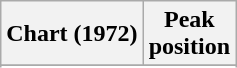<table class="wikitable sortable plainrowheaders" style="text-align:center">
<tr>
<th scope="col">Chart (1972)</th>
<th scope="col">Peak<br> position</th>
</tr>
<tr>
</tr>
<tr>
</tr>
</table>
